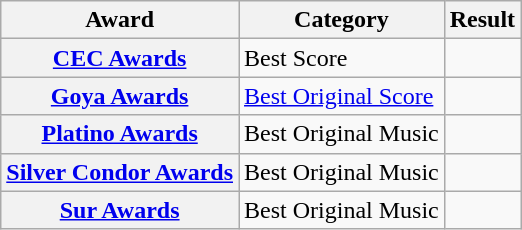<table class="wikitable sortable plainrowheaders">
<tr>
<th scope="col">Award</th>
<th scope="col">Category</th>
<th scope="col">Result</th>
</tr>
<tr>
<th scope="row"><a href='#'>CEC Awards</a></th>
<td>Best Score</td>
<td></td>
</tr>
<tr>
<th scope="row"><a href='#'>Goya Awards</a></th>
<td><a href='#'>Best Original Score</a></td>
<td></td>
</tr>
<tr>
<th scope="row"><a href='#'>Platino Awards</a></th>
<td>Best Original Music</td>
<td></td>
</tr>
<tr>
<th scope="row"><a href='#'>Silver Condor Awards</a></th>
<td>Best Original Music</td>
<td></td>
</tr>
<tr>
<th scope="row"><a href='#'>Sur Awards</a></th>
<td>Best Original Music</td>
<td></td>
</tr>
</table>
